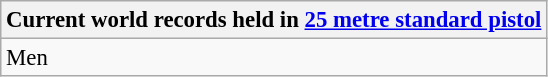<table class="wikitable" style="font-size: 95%">
<tr>
<th colspan=7>Current world records held in <a href='#'>25 metre standard pistol</a></th>
</tr>
<tr>
<td>Men<br></td>
</tr>
</table>
